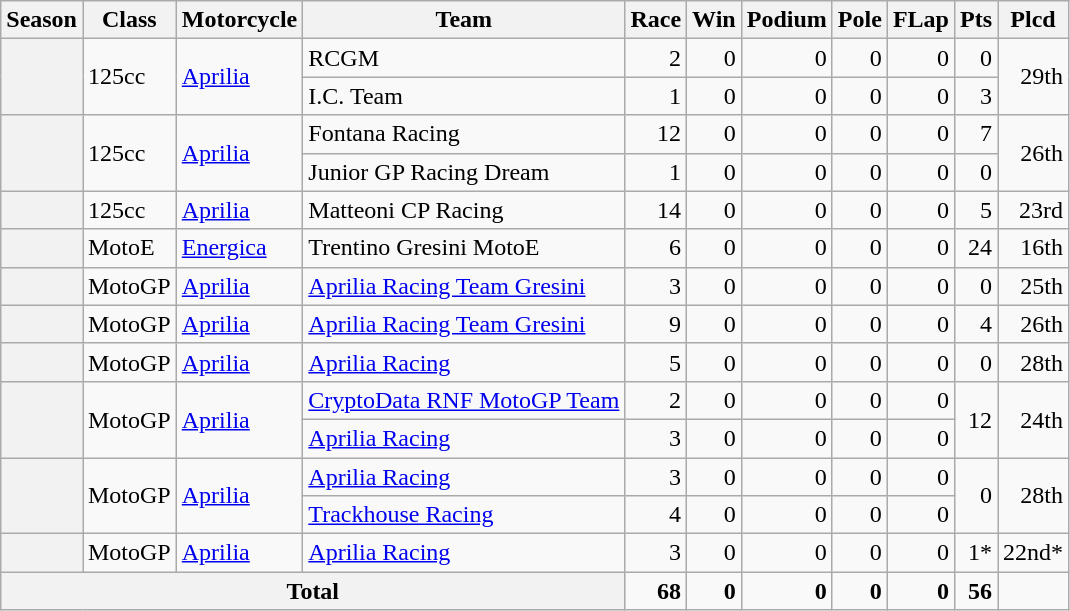<table class="wikitable" style="text-align:right;">
<tr>
<th>Season</th>
<th>Class</th>
<th>Motorcycle</th>
<th>Team</th>
<th>Race</th>
<th>Win</th>
<th>Podium</th>
<th>Pole</th>
<th>FLap</th>
<th>Pts</th>
<th>Plcd</th>
</tr>
<tr>
<th rowspan="2"></th>
<td style="text-align:left;" rowspan="2">125cc</td>
<td style="text-align:left;" rowspan="2"><a href='#'>Aprilia</a></td>
<td style="text-align:left;">RCGM</td>
<td>2</td>
<td>0</td>
<td>0</td>
<td>0</td>
<td>0</td>
<td>0</td>
<td rowspan="2">29th</td>
</tr>
<tr>
<td style="text-align:left;">I.C. Team</td>
<td>1</td>
<td>0</td>
<td>0</td>
<td>0</td>
<td>0</td>
<td>3</td>
</tr>
<tr>
<th rowspan="2"></th>
<td style="text-align:left;" rowspan="2">125cc</td>
<td style="text-align:left;" rowspan="2"><a href='#'>Aprilia</a></td>
<td style="text-align:left;">Fontana Racing</td>
<td>12</td>
<td>0</td>
<td>0</td>
<td>0</td>
<td>0</td>
<td>7</td>
<td rowspan="2">26th</td>
</tr>
<tr>
<td style="text-align:left;">Junior GP Racing Dream</td>
<td>1</td>
<td>0</td>
<td>0</td>
<td>0</td>
<td>0</td>
<td>0</td>
</tr>
<tr>
<th></th>
<td style="text-align:left;">125cc</td>
<td style="text-align:left;"><a href='#'>Aprilia</a></td>
<td style="text-align:left;">Matteoni CP Racing</td>
<td>14</td>
<td>0</td>
<td>0</td>
<td>0</td>
<td>0</td>
<td>5</td>
<td>23rd</td>
</tr>
<tr>
<th></th>
<td style="text-align:left;">MotoE</td>
<td style="text-align:left;"><a href='#'>Energica</a></td>
<td style="text-align:left;">Trentino Gresini MotoE</td>
<td>6</td>
<td>0</td>
<td>0</td>
<td>0</td>
<td>0</td>
<td>24</td>
<td>16th</td>
</tr>
<tr>
<th></th>
<td style="text-align:left;">MotoGP</td>
<td style="text-align:left;"><a href='#'>Aprilia</a></td>
<td style="text-align:left;"><a href='#'>Aprilia Racing Team Gresini</a></td>
<td>3</td>
<td>0</td>
<td>0</td>
<td>0</td>
<td>0</td>
<td>0</td>
<td>25th</td>
</tr>
<tr>
<th></th>
<td style="text-align:left;">MotoGP</td>
<td style="text-align:left;"><a href='#'>Aprilia</a></td>
<td style="text-align:left;"><a href='#'>Aprilia Racing Team Gresini</a></td>
<td>9</td>
<td>0</td>
<td>0</td>
<td>0</td>
<td>0</td>
<td>4</td>
<td>26th</td>
</tr>
<tr>
<th></th>
<td style="text-align:left;">MotoGP</td>
<td style="text-align:left;"><a href='#'>Aprilia</a></td>
<td style="text-align:left;"><a href='#'>Aprilia Racing</a></td>
<td>5</td>
<td>0</td>
<td>0</td>
<td>0</td>
<td>0</td>
<td>0</td>
<td>28th</td>
</tr>
<tr>
<th rowspan="2"></th>
<td style="text-align:left;" rowspan="2">MotoGP</td>
<td style="text-align:left;" rowspan="2"><a href='#'>Aprilia</a></td>
<td><a href='#'>CryptoData RNF MotoGP Team</a></td>
<td>2</td>
<td>0</td>
<td>0</td>
<td>0</td>
<td>0</td>
<td rowspan="2">12</td>
<td rowspan="2">24th</td>
</tr>
<tr>
<td style="text-align:left;"><a href='#'>Aprilia Racing</a></td>
<td>3</td>
<td>0</td>
<td>0</td>
<td>0</td>
<td>0</td>
</tr>
<tr>
<th rowspan="2"></th>
<td style="text-align:left;" rowspan="2">MotoGP</td>
<td style="text-align:left;" rowspan="2"><a href='#'>Aprilia</a></td>
<td style="text-align:left;"><a href='#'>Aprilia Racing</a></td>
<td>3</td>
<td>0</td>
<td>0</td>
<td>0</td>
<td>0</td>
<td rowspan="2">0</td>
<td rowspan="2">28th</td>
</tr>
<tr>
<td style="text-align:left;"><a href='#'>Trackhouse Racing</a></td>
<td>4</td>
<td>0</td>
<td>0</td>
<td>0</td>
<td>0</td>
</tr>
<tr>
<th></th>
<td style="text-align:left;">MotoGP</td>
<td style="text-align:left;"><a href='#'>Aprilia</a></td>
<td style="text-align:left;"><a href='#'>Aprilia Racing</a></td>
<td>3</td>
<td>0</td>
<td>0</td>
<td>0</td>
<td>0</td>
<td>1*</td>
<td>22nd*</td>
</tr>
<tr>
<th colspan="4">Total</th>
<td><strong>68</strong></td>
<td><strong>0</strong></td>
<td><strong>0</strong></td>
<td><strong>0</strong></td>
<td><strong>0</strong></td>
<td><strong>56</strong></td>
<td></td>
</tr>
</table>
